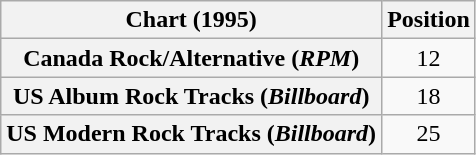<table class="wikitable sortable plainrowheaders" style="text-align:center">
<tr>
<th>Chart (1995)</th>
<th>Position</th>
</tr>
<tr>
<th scope="row">Canada Rock/Alternative (<em>RPM</em>)</th>
<td>12</td>
</tr>
<tr>
<th scope="row">US Album Rock Tracks (<em>Billboard</em>)</th>
<td>18</td>
</tr>
<tr>
<th scope="row">US Modern Rock Tracks (<em>Billboard</em>)</th>
<td>25</td>
</tr>
</table>
